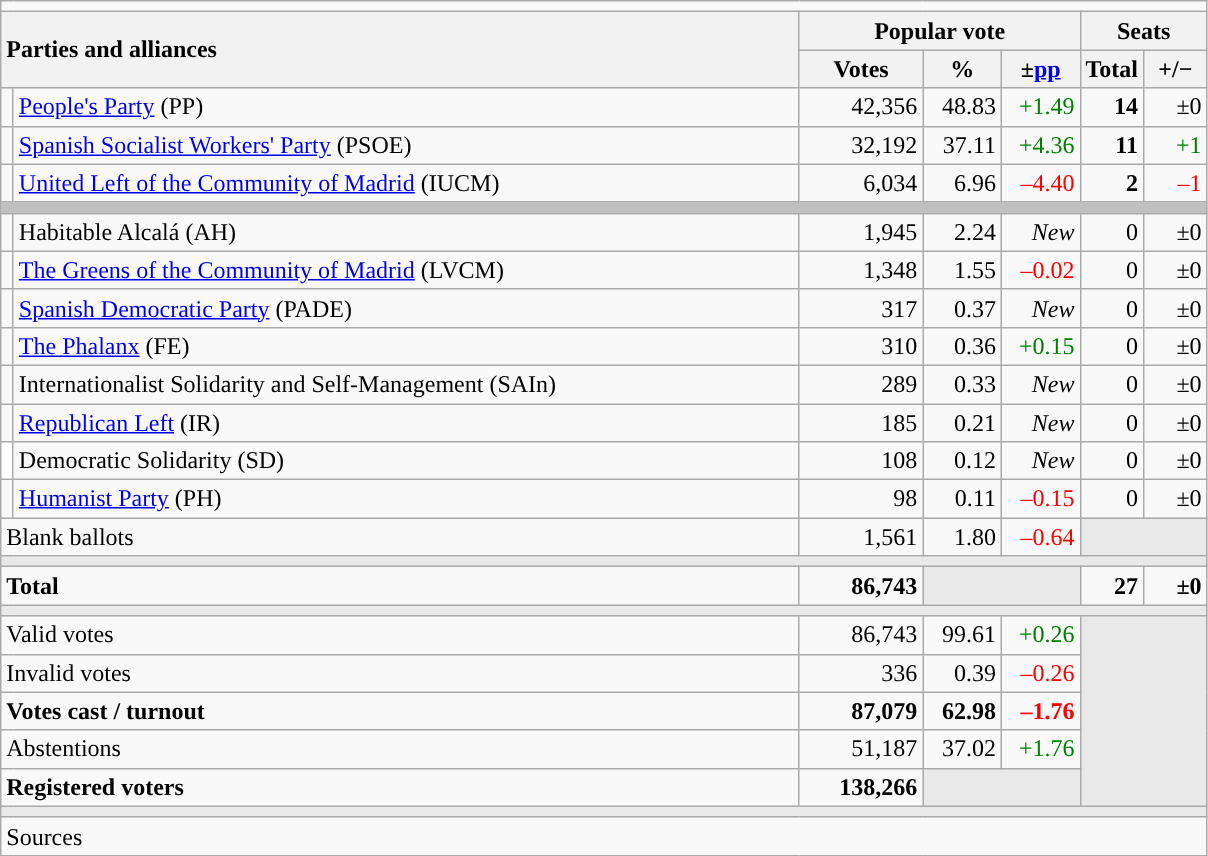<table class="wikitable" style="text-align:right;">
<tr>
<td colspan="7"></td>
</tr>
<tr>
<th style="text-align:left;" rowspan="2" colspan="2" width="525">Parties and alliances</th>
<th colspan="3">Popular vote</th>
<th colspan="2">Seats</th>
</tr>
<tr>
<th width="75">Votes</th>
<th width="45">%</th>
<th width="45">±<a href='#'>pp</a></th>
<th width="35">Total</th>
<th width="35">+/−</th>
</tr>
<tr>
<td width="1" style="color:inherit;background:"></td>
<td align="left"><a href='#'>People's Party</a> (PP)</td>
<td>42,356</td>
<td>48.83</td>
<td style="color:green;">+1.49</td>
<td><strong>14</strong></td>
<td>±0</td>
</tr>
<tr>
<td style="color:inherit;background:"></td>
<td align="left"><a href='#'>Spanish Socialist Workers' Party</a> (PSOE)</td>
<td>32,192</td>
<td>37.11</td>
<td style="color:green;">+4.36</td>
<td><strong>11</strong></td>
<td style="color:green;">+1</td>
</tr>
<tr>
<td style="color:inherit;background:"></td>
<td align="left"><a href='#'>United Left of the Community of Madrid</a> (IUCM)</td>
<td>6,034</td>
<td>6.96</td>
<td style="color:red;">–4.40</td>
<td><strong>2</strong></td>
<td style="color:red;">–1</td>
</tr>
<tr>
<td colspan="7" bgcolor="#C0C0C0"></td>
</tr>
<tr>
<td style="color:inherit;background:"></td>
<td align="left">Habitable Alcalá (AH)</td>
<td>1,945</td>
<td>2.24</td>
<td><em>New</em></td>
<td>0</td>
<td>±0</td>
</tr>
<tr>
<td style="color:inherit;background:"></td>
<td align="left"><a href='#'>The Greens of the Community of Madrid</a> (LVCM)</td>
<td>1,348</td>
<td>1.55</td>
<td style="color:red;">–0.02</td>
<td>0</td>
<td>±0</td>
</tr>
<tr>
<td style="color:inherit;background:"></td>
<td align="left"><a href='#'>Spanish Democratic Party</a> (PADE)</td>
<td>317</td>
<td>0.37</td>
<td><em>New</em></td>
<td>0</td>
<td>±0</td>
</tr>
<tr>
<td style="color:inherit;background:"></td>
<td align="left"><a href='#'>The Phalanx</a> (FE)</td>
<td>310</td>
<td>0.36</td>
<td style="color:green;">+0.15</td>
<td>0</td>
<td>±0</td>
</tr>
<tr>
<td style="color:inherit;background:"></td>
<td align="left">Internationalist Solidarity and Self-Management (SAIn)</td>
<td>289</td>
<td>0.33</td>
<td><em>New</em></td>
<td>0</td>
<td>±0</td>
</tr>
<tr>
<td style="color:inherit;background:"></td>
<td align="left"><a href='#'>Republican Left</a> (IR)</td>
<td>185</td>
<td>0.21</td>
<td><em>New</em></td>
<td>0</td>
<td>±0</td>
</tr>
<tr>
<td bgcolor="white"></td>
<td align="left">Democratic Solidarity (SD)</td>
<td>108</td>
<td>0.12</td>
<td><em>New</em></td>
<td>0</td>
<td>±0</td>
</tr>
<tr>
<td style="color:inherit;background:"></td>
<td align="left"><a href='#'>Humanist Party</a> (PH)</td>
<td>98</td>
<td>0.11</td>
<td style="color:red;">–0.15</td>
<td>0</td>
<td>±0</td>
</tr>
<tr>
<td align="left" colspan="2">Blank ballots</td>
<td>1,561</td>
<td>1.80</td>
<td style="color:red;">–0.64</td>
<td bgcolor="#E9E9E9" colspan="2"></td>
</tr>
<tr>
<td colspan="7" bgcolor="#E9E9E9"></td>
</tr>
<tr style="font-weight:bold;">
<td align="left" colspan="2">Total</td>
<td>86,743</td>
<td bgcolor="#E9E9E9" colspan="2"></td>
<td>27</td>
<td>±0</td>
</tr>
<tr>
<td colspan="7" bgcolor="#E9E9E9"></td>
</tr>
<tr>
<td align="left" colspan="2">Valid votes</td>
<td>86,743</td>
<td>99.61</td>
<td style="color:green;">+0.26</td>
<td bgcolor="#E9E9E9" colspan="2" rowspan="5"></td>
</tr>
<tr>
<td align="left" colspan="2">Invalid votes</td>
<td>336</td>
<td>0.39</td>
<td style="color:red;">–0.26</td>
</tr>
<tr style="font-weight:bold;">
<td align="left" colspan="2">Votes cast / turnout</td>
<td>87,079</td>
<td>62.98</td>
<td style="color:red;">–1.76</td>
</tr>
<tr>
<td align="left" colspan="2">Abstentions</td>
<td>51,187</td>
<td>37.02</td>
<td style="color:green;">+1.76</td>
</tr>
<tr style="font-weight:bold;">
<td align="left" colspan="2">Registered voters</td>
<td>138,266</td>
<td bgcolor="#E9E9E9" colspan="2"></td>
</tr>
<tr>
<td colspan="7" bgcolor="#E9E9E9"></td>
</tr>
<tr>
<td align="left" colspan="7">Sources</td>
</tr>
</table>
